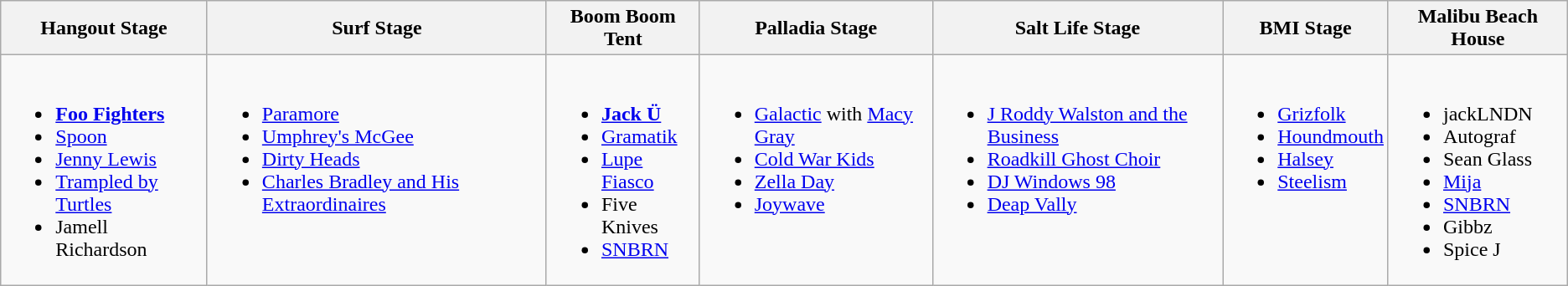<table class="wikitable">
<tr>
<th>Hangout Stage</th>
<th>Surf Stage</th>
<th>Boom Boom Tent</th>
<th>Palladia Stage</th>
<th>Salt Life Stage</th>
<th>BMI Stage</th>
<th>Malibu Beach House</th>
</tr>
<tr valign="top">
<td><br><ul><li><strong><a href='#'>Foo Fighters</a></strong></li><li><a href='#'>Spoon</a></li><li><a href='#'>Jenny Lewis</a></li><li><a href='#'>Trampled by Turtles</a></li><li>Jamell Richardson</li></ul></td>
<td><br><ul><li><a href='#'>Paramore</a></li><li><a href='#'>Umphrey's McGee</a></li><li><a href='#'>Dirty Heads</a></li><li><a href='#'>Charles Bradley and His Extraordinaires</a></li></ul></td>
<td><br><ul><li><strong><a href='#'>Jack Ü</a></strong></li><li><a href='#'>Gramatik</a></li><li><a href='#'>Lupe Fiasco</a></li><li>Five Knives</li><li><a href='#'>SNBRN</a></li></ul></td>
<td><br><ul><li><a href='#'>Galactic</a> with <a href='#'>Macy Gray</a></li><li><a href='#'>Cold War Kids</a></li><li><a href='#'>Zella Day</a></li><li><a href='#'>Joywave</a></li></ul></td>
<td><br><ul><li><a href='#'>J Roddy Walston and the Business</a></li><li><a href='#'>Roadkill Ghost Choir</a></li><li><a href='#'>DJ Windows 98</a></li><li><a href='#'>Deap Vally</a></li></ul></td>
<td><br><ul><li><a href='#'>Grizfolk</a></li><li><a href='#'>Houndmouth</a></li><li><a href='#'>Halsey</a></li><li><a href='#'>Steelism</a></li></ul></td>
<td><br><ul><li>jackLNDN</li><li>Autograf</li><li>Sean Glass</li><li><a href='#'>Mija</a></li><li><a href='#'>SNBRN</a></li><li>Gibbz</li><li>Spice J</li></ul></td>
</tr>
</table>
